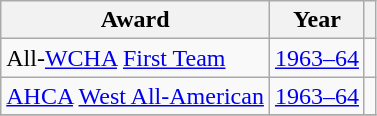<table class="wikitable">
<tr>
<th>Award</th>
<th>Year</th>
<th></th>
</tr>
<tr>
<td>All-<a href='#'>WCHA</a> <a href='#'>First Team</a></td>
<td><a href='#'>1963–64</a></td>
<td></td>
</tr>
<tr>
<td><a href='#'>AHCA</a> <a href='#'>West All-American</a></td>
<td><a href='#'>1963–64</a></td>
<td></td>
</tr>
<tr>
</tr>
</table>
